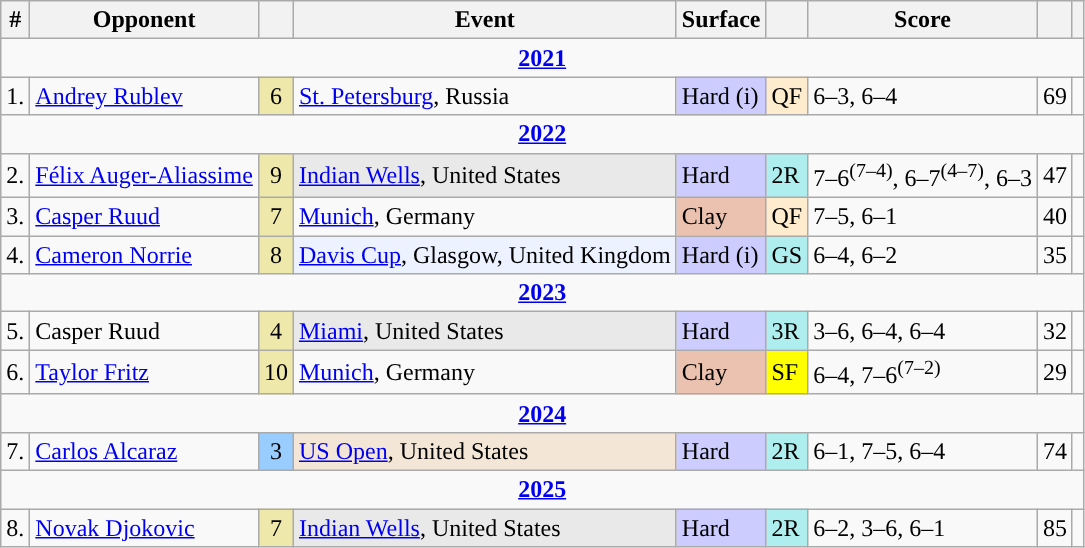<table class="wikitable sortable">
<tr>
<th class="unsortable">#</th>
<th>Opponent</th>
<th></th>
<th>Event</th>
<th>Surface</th>
<th class="unsortable"></th>
<th class="unsortable">Score</th>
<th class="unsortable"></th>
<th class="unsortable"></th>
</tr>
<tr>
<td colspan=9 style=text-align:center><strong><a href='#'>2021</a></strong></td>
</tr>
<tr>
<td>1.</td>
<td> <a href='#'>Andrey Rublev</a></td>
<td align=center bgcolor=eee8aa>6</td>
<td><a href='#'>St. Petersburg</a>, Russia</td>
<td bgcolor=ccccff>Hard (i)</td>
<td bgcolor=ffebcd>QF</td>
<td>6–3, 6–4</td>
<td align=center>69</td>
<td></td>
</tr>
<tr>
<td colspan=9 style=text-align:center><strong><a href='#'>2022</a></strong></td>
</tr>
<tr>
<td>2.</td>
<td> <a href='#'>Félix Auger-Aliassime</a></td>
<td align=center bgcolor=eee8aa>9</td>
<td bgcolor="e9e9e9"><a href='#'>Indian Wells</a>, United States</td>
<td bgcolor=ccccff>Hard</td>
<td bgcolor=afeeee>2R</td>
<td>7–6<sup>(7–4)</sup>, 6–7<sup>(4–7)</sup>, 6–3</td>
<td align=center>47</td>
<td></td>
</tr>
<tr>
<td>3.</td>
<td> <a href='#'>Casper Ruud</a></td>
<td align=center bgcolor=eee8aa>7</td>
<td><a href='#'>Munich</a>, Germany</td>
<td bgcolor=ebc2af>Clay</td>
<td bgcolor=ffebcd>QF</td>
<td>7–5, 6–1</td>
<td align=center>40</td>
<td></td>
</tr>
<tr>
<td>4.</td>
<td> <a href='#'>Cameron Norrie</a></td>
<td align=center bgcolor=eee8aa>8</td>
<td bgcolor=ecf2ff><a href='#'>Davis Cup</a>, Glasgow, United Kingdom</td>
<td bgcolor=CCCCFF>Hard (i)</td>
<td bgcolor=AFEEEE>GS</td>
<td>6–4, 6–2</td>
<td align=center>35</td>
<td></td>
</tr>
<tr>
<td colspan=9 style=text-align:center><strong><a href='#'>2023</a></strong></td>
</tr>
<tr>
<td>5.</td>
<td> Casper Ruud</td>
<td style=text-align:center bgcolor=eee8aa>4</td>
<td style=background:#e9e9e9><a href='#'>Miami</a>, United States</td>
<td bgcolor=CCCCFF>Hard</td>
<td bgcolor=AFEEEE>3R</td>
<td>3–6, 6–4, 6–4</td>
<td style=text-align:center>32</td>
<td></td>
</tr>
<tr>
<td>6.</td>
<td> <a href='#'>Taylor Fritz</a></td>
<td align=center bgcolor=eee8aa>10</td>
<td><a href='#'>Munich</a>, Germany</td>
<td bgcolor=ebc2af>Clay</td>
<td bgcolor=yellow>SF</td>
<td>6–4, 7–6<sup>(7–2)</sup></td>
<td style=text-align:center>29</td>
<td></td>
</tr>
<tr>
<td colspan=9 style=text-align:center><strong><a href='#'>2024</a></strong></td>
</tr>
<tr>
<td>7.</td>
<td> <a href='#'>Carlos Alcaraz</a></td>
<td align=center bgcolor=99ccff>3</td>
<td bgcolor=f3e6d7><a href='#'>US Open</a>, United States</td>
<td bgcolor=ccccff>Hard</td>
<td bgcolor=afeeee>2R</td>
<td>6–1, 7–5, 6–4</td>
<td style=text-align:center>74</td>
<td></td>
</tr>
<tr>
<td colspan=9 style=text-align:center><strong><a href='#'>2025</a></strong></td>
</tr>
<tr>
<td>8.</td>
<td> <a href='#'>Novak Djokovic</a></td>
<td align=center bgcolor=eee8aa>7</td>
<td bgcolor="e9e9e9"><a href='#'>Indian Wells</a>, United States</td>
<td bgcolor=ccccff>Hard</td>
<td bgcolor=afeeee>2R</td>
<td>6–2, 3–6, 6–1</td>
<td align=center>85</td>
<td></td>
</tr>
</table>
